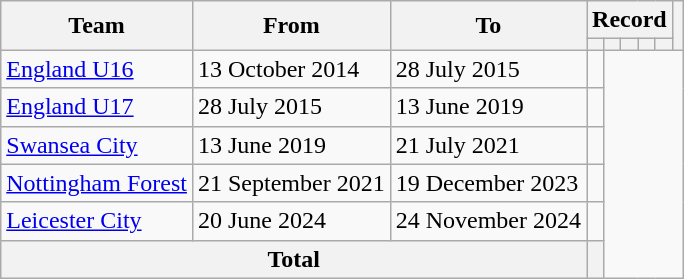<table class="wikitable" style="text-align: center;">
<tr>
<th rowspan="2">Team</th>
<th rowspan="2">From</th>
<th rowspan="2">To</th>
<th colspan="5">Record</th>
<th rowspan="2"></th>
</tr>
<tr>
<th></th>
<th></th>
<th></th>
<th></th>
<th></th>
</tr>
<tr>
<td align="left"><a href='#'>England U16</a></td>
<td align="left">13 October 2014</td>
<td align="left">28 July 2015<br></td>
<td></td>
</tr>
<tr>
<td align="left"><a href='#'>England U17</a></td>
<td align="left">28 July 2015</td>
<td align="left">13 June 2019<br></td>
<td></td>
</tr>
<tr>
<td align="left"><a href='#'>Swansea City</a></td>
<td align="left">13 June 2019</td>
<td align="left">21 July 2021<br></td>
<td></td>
</tr>
<tr>
<td align="left"><a href='#'>Nottingham Forest</a></td>
<td align="left">21 September 2021</td>
<td align="left">19 December 2023<br></td>
<td></td>
</tr>
<tr>
<td align="left"><a href='#'>Leicester City</a></td>
<td align="left">20 June 2024</td>
<td align="left">24 November 2024<br></td>
<td></td>
</tr>
<tr>
<th colspan="3">Total<br></th>
<th></th>
</tr>
</table>
